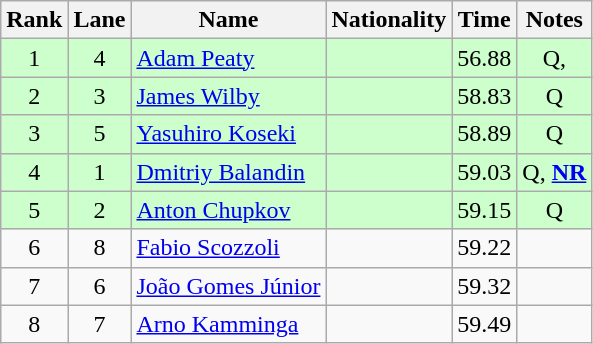<table class="wikitable sortable" style="text-align:center">
<tr>
<th>Rank</th>
<th>Lane</th>
<th>Name</th>
<th>Nationality</th>
<th>Time</th>
<th>Notes</th>
</tr>
<tr bgcolor=ccffcc>
<td>1</td>
<td>4</td>
<td align=left><a href='#'>Adam Peaty</a></td>
<td align=left></td>
<td>56.88</td>
<td>Q, </td>
</tr>
<tr bgcolor=ccffcc>
<td>2</td>
<td>3</td>
<td align=left><a href='#'>James Wilby</a></td>
<td align=left></td>
<td>58.83</td>
<td>Q</td>
</tr>
<tr bgcolor=ccffcc>
<td>3</td>
<td>5</td>
<td align=left><a href='#'>Yasuhiro Koseki</a></td>
<td align=left></td>
<td>58.89</td>
<td>Q</td>
</tr>
<tr bgcolor=ccffcc>
<td>4</td>
<td>1</td>
<td align=left><a href='#'>Dmitriy Balandin</a></td>
<td align=left></td>
<td>59.03</td>
<td>Q, <strong><a href='#'>NR</a></strong></td>
</tr>
<tr bgcolor=ccffcc>
<td>5</td>
<td>2</td>
<td align=left><a href='#'>Anton Chupkov</a></td>
<td align=left></td>
<td>59.15</td>
<td>Q</td>
</tr>
<tr>
<td>6</td>
<td>8</td>
<td align=left><a href='#'>Fabio Scozzoli</a></td>
<td align=left></td>
<td>59.22</td>
<td></td>
</tr>
<tr>
<td>7</td>
<td>6</td>
<td align=left><a href='#'>João Gomes Júnior</a></td>
<td align=left></td>
<td>59.32</td>
<td></td>
</tr>
<tr>
<td>8</td>
<td>7</td>
<td align=left><a href='#'>Arno Kamminga</a></td>
<td align=left></td>
<td>59.49</td>
<td></td>
</tr>
</table>
